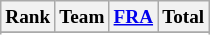<table class="wikitable" style="font-size:80%; text-align:center">
<tr>
<th>Rank</th>
<th>Team</th>
<th><a href='#'>FRA</a></th>
<th>Total</th>
</tr>
<tr>
</tr>
<tr>
</tr>
<tr>
</tr>
<tr>
</tr>
</table>
